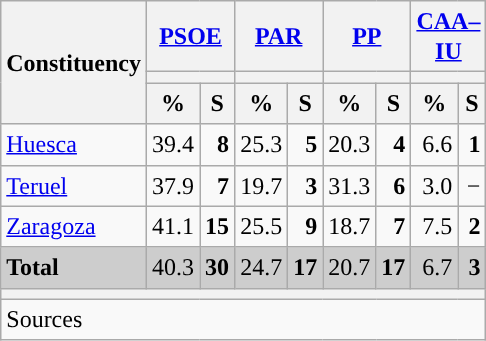<table class="wikitable sortable" style="text-align:right; line-height:20px;">
<tr>
<th rowspan="3">Constituency</th>
<th colspan="2" width="30px" class="unsortable"><a href='#'>PSOE</a></th>
<th colspan="2" width="30px" class="unsortable"><a href='#'>PAR</a></th>
<th colspan="2" width="30px" class="unsortable"><a href='#'>PP</a></th>
<th colspan="2" width="30px" class="unsortable"><a href='#'>CAA–IU</a></th>
</tr>
<tr>
<th colspan="2" style="background:"></th>
<th colspan="2" style="background:"></th>
<th colspan="2" style="background:"></th>
<th colspan="2" style="background:"></th>
</tr>
<tr>
<th data-sort-type="number">%</th>
<th data-sort-type="number">S</th>
<th data-sort-type="number">%</th>
<th data-sort-type="number">S</th>
<th data-sort-type="number">%</th>
<th data-sort-type="number">S</th>
<th data-sort-type="number">%</th>
<th data-sort-type="number">S</th>
</tr>
<tr>
<td align="left"><a href='#'>Huesca</a></td>
<td style="background:">39.4</td>
<td><strong>8</strong></td>
<td>25.3</td>
<td><strong>5</strong></td>
<td>20.3</td>
<td><strong>4</strong></td>
<td>6.6</td>
<td><strong>1</strong></td>
</tr>
<tr>
<td align="left"><a href='#'>Teruel</a></td>
<td style="background:">37.9</td>
<td><strong>7</strong></td>
<td>19.7</td>
<td><strong>3</strong></td>
<td>31.3</td>
<td><strong>6</strong></td>
<td>3.0</td>
<td>−</td>
</tr>
<tr>
<td align="left"><a href='#'>Zaragoza</a></td>
<td style="background:">41.1</td>
<td><strong>15</strong></td>
<td>25.5</td>
<td><strong>9</strong></td>
<td>18.7</td>
<td><strong>7</strong></td>
<td>7.5</td>
<td><strong>2</strong></td>
</tr>
<tr style="background:#CDCDCD;">
<td align="left"><strong>Total</strong></td>
<td style="background:">40.3</td>
<td><strong>30</strong></td>
<td>24.7</td>
<td><strong>17</strong></td>
<td>20.7</td>
<td><strong>17</strong></td>
<td>6.7</td>
<td><strong>3</strong></td>
</tr>
<tr>
<th colspan="9"></th>
</tr>
<tr>
<th style="text-align:left; font-weight:normal; background:#F9F9F9" colspan="9">Sources</th>
</tr>
</table>
